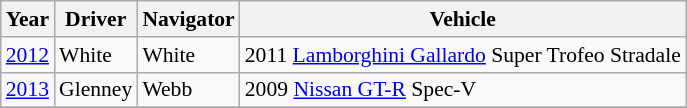<table class="wikitable sortable" style="font-size: 90%;">
<tr>
<th>Year</th>
<th>Driver</th>
<th>Navigator</th>
<th>Vehicle</th>
</tr>
<tr>
<td><a href='#'>2012</a></td>
<td> White</td>
<td>White</td>
<td>2011 <a href='#'>Lamborghini Gallardo</a> Super Trofeo Stradale</td>
</tr>
<tr>
<td><a href='#'>2013</a></td>
<td> Glenney</td>
<td>Webb</td>
<td>2009 <a href='#'>Nissan GT-R</a> Spec-V</td>
</tr>
<tr>
</tr>
</table>
